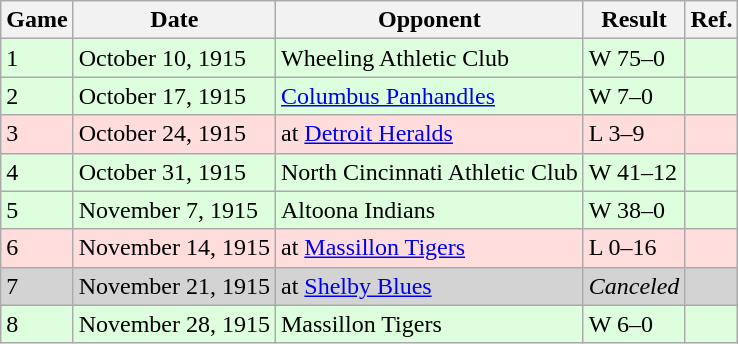<table class="wikitable">
<tr>
<th>Game</th>
<th>Date</th>
<th>Opponent</th>
<th>Result</th>
<th>Ref.</th>
</tr>
<tr style="background: #ddffdd;">
<td>1</td>
<td>October 10, 1915</td>
<td>Wheeling Athletic Club</td>
<td>W 75–0</td>
<td></td>
</tr>
<tr style="background: #ddffdd;">
<td>2</td>
<td>October 17, 1915</td>
<td><a href='#'>Columbus Panhandles</a></td>
<td>W 7–0</td>
<td></td>
</tr>
<tr style="background: #ffdddd;">
<td>3</td>
<td>October 24, 1915</td>
<td>at <a href='#'>Detroit Heralds</a></td>
<td>L 3–9</td>
<td></td>
</tr>
<tr style="background: #ddffdd;">
<td>4</td>
<td>October 31, 1915</td>
<td>North Cincinnati Athletic Club</td>
<td>W 41–12</td>
<td></td>
</tr>
<tr style="background: #ddffdd;">
<td>5</td>
<td>November 7, 1915</td>
<td>Altoona Indians</td>
<td>W 38–0</td>
<td></td>
</tr>
<tr style="background: #ffdddd;">
<td>6</td>
<td>November 14, 1915</td>
<td>at <a href='#'>Massillon Tigers</a></td>
<td>L 0–16</td>
<td></td>
</tr>
<tr style="background: lightgrey;">
<td>7</td>
<td>November 21, 1915</td>
<td>at <a href='#'>Shelby Blues</a></td>
<td><em>Canceled</em></td>
<td></td>
</tr>
<tr style="background: #ddffdd;">
<td>8</td>
<td>November 28, 1915</td>
<td>Massillon Tigers</td>
<td>W 6–0</td>
<td></td>
</tr>
</table>
